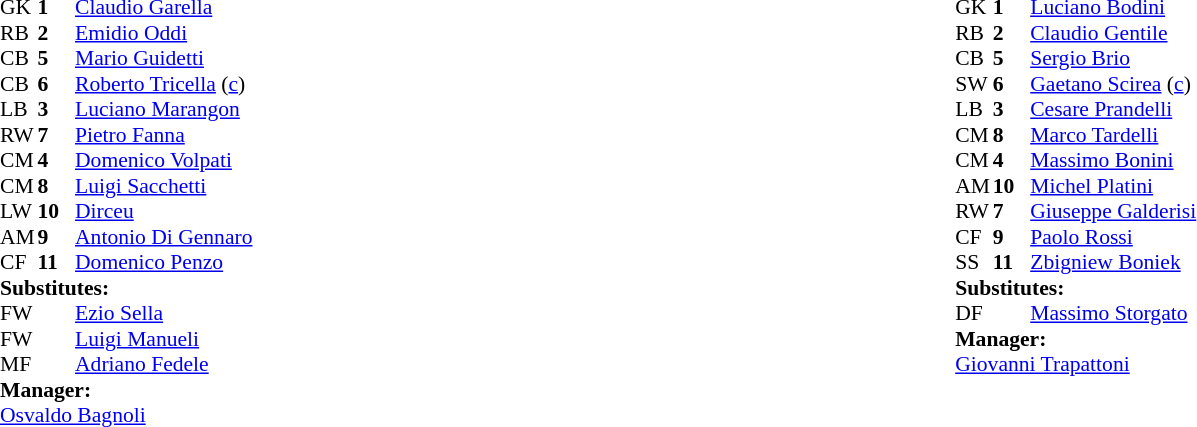<table width="100%">
<tr>
<td valign="top" width="50%"><br><table style="font-size: 90%" cellspacing="0" cellpadding="0" align=center>
<tr>
<th width="25"></th>
<th width="25"></th>
</tr>
<tr>
<td>GK</td>
<td><strong>1</strong></td>
<td> <a href='#'>Claudio Garella</a></td>
</tr>
<tr>
<td>RB</td>
<td><strong>2</strong></td>
<td> <a href='#'>Emidio Oddi</a></td>
</tr>
<tr>
<td>CB</td>
<td><strong>5</strong></td>
<td> <a href='#'>Mario Guidetti</a></td>
</tr>
<tr>
<td>CB</td>
<td><strong>6</strong></td>
<td> <a href='#'>Roberto Tricella</a> (<a href='#'>c</a>)</td>
</tr>
<tr>
<td>LB</td>
<td><strong>3</strong></td>
<td> <a href='#'>Luciano Marangon</a></td>
</tr>
<tr>
<td>RW</td>
<td><strong>7</strong></td>
<td> <a href='#'>Pietro Fanna</a></td>
<td></td>
<td></td>
</tr>
<tr>
<td>CM</td>
<td><strong>4</strong></td>
<td> <a href='#'>Domenico Volpati</a></td>
</tr>
<tr>
<td>CM</td>
<td><strong>8</strong></td>
<td> <a href='#'>Luigi Sacchetti</a></td>
</tr>
<tr>
<td>LW</td>
<td><strong>10</strong></td>
<td> <a href='#'>Dirceu</a></td>
<td></td>
<td></td>
</tr>
<tr>
<td>AM</td>
<td><strong>9</strong></td>
<td> <a href='#'>Antonio Di Gennaro</a></td>
</tr>
<tr>
<td>CF</td>
<td><strong>11</strong></td>
<td> <a href='#'>Domenico Penzo</a></td>
<td></td>
<td></td>
</tr>
<tr>
<td colspan=4><strong>Substitutes:</strong></td>
</tr>
<tr>
<td>FW</td>
<td></td>
<td> <a href='#'>Ezio Sella</a></td>
<td></td>
<td></td>
</tr>
<tr>
<td>FW</td>
<td></td>
<td> <a href='#'>Luigi Manueli</a></td>
<td></td>
<td></td>
</tr>
<tr>
<td>MF</td>
<td></td>
<td> <a href='#'>Adriano Fedele</a></td>
<td></td>
<td></td>
</tr>
<tr>
<td colspan=4><strong>Manager:</strong></td>
</tr>
<tr>
<td colspan="4"> <a href='#'>Osvaldo Bagnoli</a></td>
</tr>
</table>
</td>
<td valign="top"></td>
<td valign="top" width="50%"><br><table style="font-size: 90%" cellspacing="0" cellpadding="0" align=center>
<tr>
<th width=25></th>
<th width=25></th>
</tr>
<tr>
<td>GK</td>
<td><strong>1</strong></td>
<td> <a href='#'>Luciano Bodini</a></td>
</tr>
<tr>
<td>RB</td>
<td><strong>2</strong></td>
<td> <a href='#'>Claudio Gentile</a></td>
</tr>
<tr>
<td>CB</td>
<td><strong>5</strong></td>
<td> <a href='#'>Sergio Brio</a></td>
</tr>
<tr>
<td>SW</td>
<td><strong>6</strong></td>
<td> <a href='#'>Gaetano Scirea</a> (<a href='#'>c</a>)</td>
</tr>
<tr>
<td>LB</td>
<td><strong>3</strong></td>
<td> <a href='#'>Cesare Prandelli</a></td>
<td></td>
<td></td>
</tr>
<tr>
<td>CM</td>
<td><strong>8</strong></td>
<td> <a href='#'>Marco Tardelli</a></td>
</tr>
<tr>
<td>CM</td>
<td><strong>4</strong></td>
<td> <a href='#'>Massimo Bonini</a></td>
</tr>
<tr>
<td>AM</td>
<td><strong>10</strong></td>
<td> <a href='#'>Michel Platini</a></td>
</tr>
<tr>
<td>RW</td>
<td><strong>7</strong></td>
<td> <a href='#'>Giuseppe Galderisi</a></td>
<td></td>
</tr>
<tr>
<td>CF</td>
<td><strong>9</strong></td>
<td> <a href='#'>Paolo Rossi</a></td>
</tr>
<tr>
<td>SS</td>
<td><strong>11</strong></td>
<td> <a href='#'>Zbigniew Boniek</a></td>
</tr>
<tr>
<td colspan=4><strong>Substitutes:</strong></td>
</tr>
<tr>
<td>DF</td>
<td></td>
<td> <a href='#'>Massimo Storgato</a></td>
<td></td>
<td></td>
</tr>
<tr>
<td colspan=4><strong>Manager:</strong></td>
</tr>
<tr>
<td colspan="4"> <a href='#'>Giovanni Trapattoni</a></td>
</tr>
</table>
</td>
</tr>
</table>
